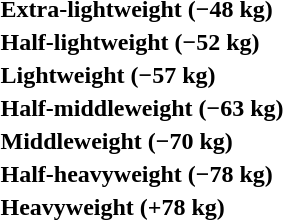<table>
<tr>
<th rowspan=2 style="text-align:left;">Extra-lightweight (−48 kg)</th>
<td rowspan=2></td>
<td rowspan=2></td>
<td></td>
</tr>
<tr>
<td></td>
</tr>
<tr>
<th rowspan=2 style="text-align:left;">Half-lightweight (−52 kg)</th>
<td rowspan=2></td>
<td rowspan=2></td>
<td></td>
</tr>
<tr>
<td></td>
</tr>
<tr>
<th rowspan=2 style="text-align:left;">Lightweight (−57 kg)</th>
<td rowspan=2></td>
<td rowspan=2></td>
<td></td>
</tr>
<tr>
<td></td>
</tr>
<tr>
<th rowspan=2 style="text-align:left;">Half-middleweight (−63 kg)</th>
<td rowspan=2></td>
<td rowspan=2></td>
<td></td>
</tr>
<tr>
<td></td>
</tr>
<tr>
<th rowspan=2 style="text-align:left;">Middleweight (−70 kg)</th>
<td rowspan=2></td>
<td rowspan=2></td>
<td></td>
</tr>
<tr>
<td></td>
</tr>
<tr>
<th rowspan=2 style="text-align:left;">Half-heavyweight (−78 kg)</th>
<td rowspan=2></td>
<td rowspan=2></td>
<td></td>
</tr>
<tr>
<td></td>
</tr>
<tr>
<th rowspan=2 style="text-align:left;">Heavyweight (+78 kg)</th>
<td rowspan=2></td>
<td rowspan=2></td>
<td></td>
</tr>
<tr>
<td></td>
</tr>
</table>
